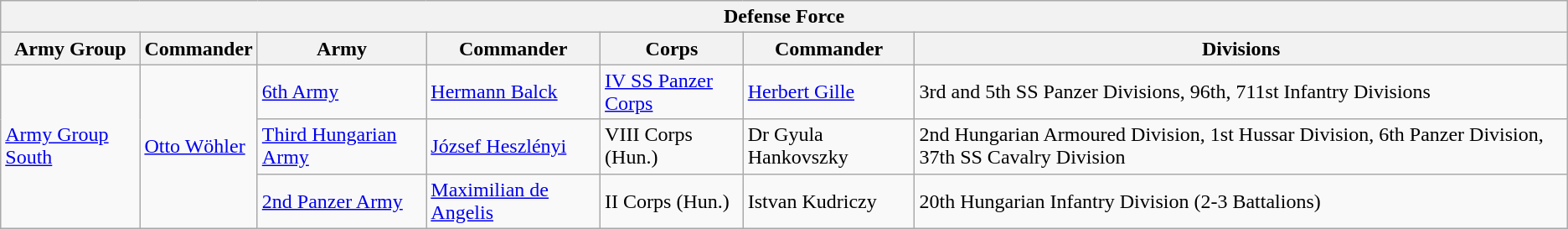<table class="wikitable mw-collapsible mw-collapsed">
<tr>
<th colspan="7">Defense Force</th>
</tr>
<tr>
<th>Army Group</th>
<th>Commander</th>
<th>Army</th>
<th>Commander</th>
<th>Corps</th>
<th>Commander</th>
<th>Divisions</th>
</tr>
<tr>
<td rowspan="3"><a href='#'>Army Group South</a></td>
<td rowspan="3"><a href='#'>Otto Wöhler</a></td>
<td><a href='#'>6th Army</a></td>
<td><a href='#'>Hermann Balck</a></td>
<td><a href='#'>IV SS Panzer Corps</a></td>
<td><a href='#'>Herbert Gille</a></td>
<td>3rd and 5th SS Panzer Divisions, 96th, 711st Infantry Divisions</td>
</tr>
<tr>
<td><a href='#'>Third Hungarian Army</a></td>
<td><a href='#'>József Heszlényi</a></td>
<td>VIII Corps (Hun.)</td>
<td>Dr Gyula Hankovszky</td>
<td>2nd Hungarian Armoured Division, 1st Hussar Division, 6th Panzer Division, 37th SS Cavalry Division</td>
</tr>
<tr>
<td><a href='#'>2nd Panzer Army</a></td>
<td><a href='#'>Maximilian de Angelis</a></td>
<td>II Corps (Hun.)</td>
<td>Istvan Kudriczy</td>
<td>20th Hungarian Infantry Division (2-3 Battalions)</td>
</tr>
</table>
